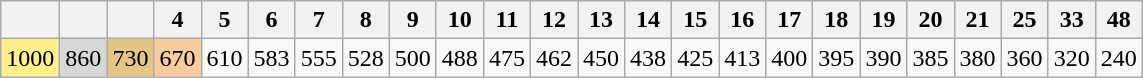<table class=wikitable>
<tr>
<th></th>
<th></th>
<th></th>
<th>4</th>
<th>5</th>
<th>6</th>
<th>7</th>
<th>8</th>
<th>9</th>
<th>10</th>
<th>11</th>
<th>12</th>
<th>13</th>
<th>14</th>
<th>15</th>
<th>16</th>
<th>17</th>
<th>18</th>
<th>19</th>
<th>20</th>
<th>21</th>
<th>25</th>
<th>33</th>
<th>48</th>
</tr>
<tr>
<td style="background-color:#FFF08D;">1000</td>
<td style="background-color:#D7D7D8;">860</td>
<td style="background-color:#E5C585;">730</td>
<td style="background-color:#F6CBA0;">670</td>
<td>610</td>
<td>583</td>
<td>555</td>
<td>528</td>
<td>500</td>
<td>488</td>
<td>475</td>
<td>462</td>
<td>450</td>
<td>438</td>
<td>425</td>
<td>413</td>
<td>400</td>
<td>395</td>
<td>390</td>
<td>385</td>
<td>380</td>
<td>360</td>
<td>320</td>
<td>240</td>
</tr>
</table>
